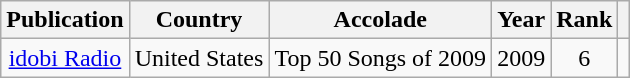<table class="wikitable plainrowheaders" style="text-align:center">
<tr>
<th>Publication</th>
<th>Country</th>
<th>Accolade</th>
<th>Year</th>
<th>Rank</th>
<th class="unsortable"></th>
</tr>
<tr>
<td><a href='#'>idobi Radio</a></td>
<td>United States</td>
<td>Top 50 Songs of 2009</td>
<td>2009</td>
<td>6</td>
<td></td>
</tr>
</table>
